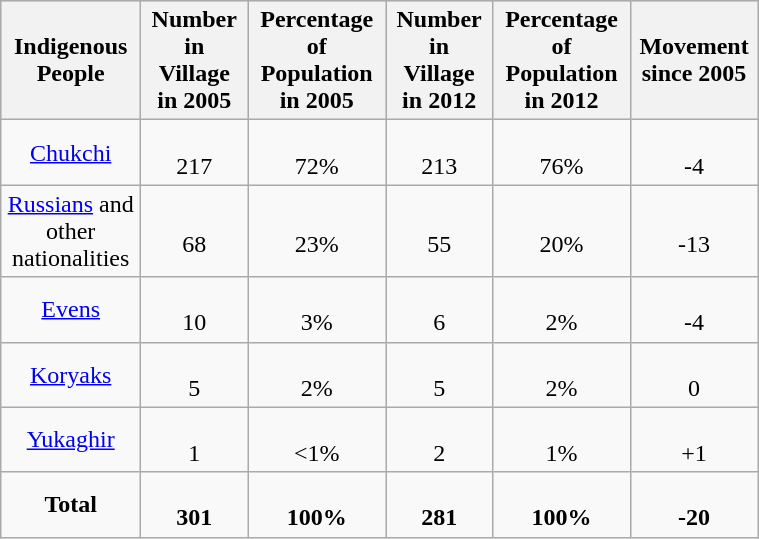<table class="wikitable" style="width:40%" align="center">
<tr bgcolor="#CCCCFF" align="centre">
<th>Indigenous People</th>
<th>Number in Village in 2005</th>
<th>Percentage of Population in 2005</th>
<th>Number in Village in 2012</th>
<th>Percentage of Population in 2012</th>
<th>Movement since 2005</th>
</tr>
<tr style="text-align:center;">
<td><a href='#'>Chukchi</a><br></td>
<td><br>217</td>
<td><br>72%</td>
<td><br>213</td>
<td><br>76%</td>
<td><br>-4</td>
</tr>
<tr style="text-align:center;">
<td><a href='#'>Russians</a> and other nationalities<br></td>
<td><br>68</td>
<td><br>23%</td>
<td><br>55</td>
<td><br>20%</td>
<td><br>-13</td>
</tr>
<tr style="text-align:center;">
<td><a href='#'>Evens</a></td>
<td><br>10</td>
<td><br>3%</td>
<td><br>6</td>
<td><br>2%</td>
<td><br>-4</td>
</tr>
<tr style="text-align:center;">
<td><a href='#'>Koryaks</a></td>
<td><br>5</td>
<td><br>2%</td>
<td><br>5</td>
<td><br>2%</td>
<td><br>0</td>
</tr>
<tr style="text-align:center;">
<td><a href='#'>Yukaghir</a></td>
<td><br>1</td>
<td><br><1%</td>
<td><br>2</td>
<td><br>1%</td>
<td><br>+1</td>
</tr>
<tr style="text-align:center;">
<td><strong>Total</strong></td>
<td><br><strong>301</strong></td>
<td><br><strong>100%</strong></td>
<td><br><strong>281</strong></td>
<td><br><strong>100%</strong></td>
<td><br><strong>-20</strong></td>
</tr>
</table>
